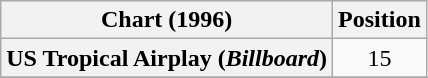<table class="wikitable plainrowheaders " style="text-align:center;">
<tr>
<th scope="col">Chart (1996)</th>
<th scope="col">Position</th>
</tr>
<tr>
<th scope="row">US Tropical Airplay (<em>Billboard</em>)</th>
<td>15</td>
</tr>
<tr>
</tr>
</table>
